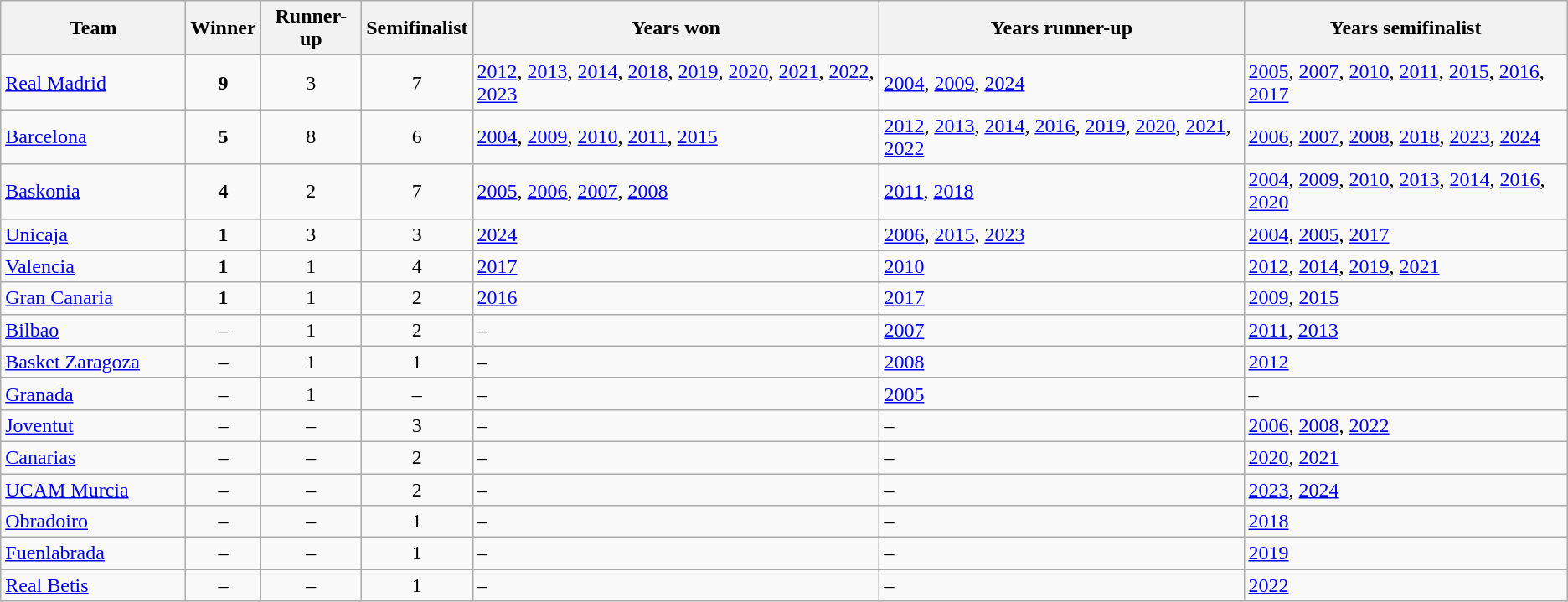<table class="wikitable">
<tr>
<th style="width:140px;">Team</th>
<th>Winner</th>
<th>Runner-up</th>
<th>Semifinalist</th>
<th>Years won</th>
<th>Years runner-up</th>
<th>Years semifinalist</th>
</tr>
<tr>
<td><a href='#'>Real Madrid</a></td>
<td style="text-align:center"><strong>9</strong></td>
<td style="text-align:center">3</td>
<td style="text-align:center">7</td>
<td style="text-align:left"><a href='#'>2012</a>, <a href='#'>2013</a>, <a href='#'>2014</a>, <a href='#'>2018</a>, <a href='#'>2019</a>, <a href='#'>2020</a>, <a href='#'>2021</a>, <a href='#'>2022</a>, <a href='#'>2023</a></td>
<td style="text-align:left"><a href='#'>2004</a>, <a href='#'>2009</a>, <a href='#'>2024</a></td>
<td style="text-align:left"><a href='#'>2005</a>, <a href='#'>2007</a>, <a href='#'>2010</a>, <a href='#'>2011</a>, <a href='#'>2015</a>, <a href='#'>2016</a>, <a href='#'>2017</a></td>
</tr>
<tr>
<td><a href='#'>Barcelona</a></td>
<td style="text-align:center"><strong>5</strong></td>
<td style="text-align:center">8</td>
<td style="text-align:center">6</td>
<td style="text-align:left"><a href='#'>2004</a>, <a href='#'>2009</a>, <a href='#'>2010</a>, <a href='#'>2011</a>, <a href='#'>2015</a></td>
<td style="text-align:left"><a href='#'>2012</a>, <a href='#'>2013</a>, <a href='#'>2014</a>, <a href='#'>2016</a>, <a href='#'>2019</a>, <a href='#'>2020</a>, <a href='#'>2021</a>, <a href='#'>2022</a></td>
<td style="text-align:left"><a href='#'>2006</a>, <a href='#'>2007</a>, <a href='#'>2008</a>, <a href='#'>2018</a>, <a href='#'>2023</a>, <a href='#'>2024</a></td>
</tr>
<tr>
<td><a href='#'>Baskonia</a></td>
<td style="text-align:center"><strong>4</strong></td>
<td style="text-align:center">2</td>
<td style="text-align:center">7</td>
<td style="text-align:left"><a href='#'>2005</a>, <a href='#'>2006</a>, <a href='#'>2007</a>, <a href='#'>2008</a></td>
<td style="text-align:left"><a href='#'>2011</a>, <a href='#'>2018</a></td>
<td style="text-align:left"><a href='#'>2004</a>, <a href='#'>2009</a>, <a href='#'>2010</a>, <a href='#'>2013</a>, <a href='#'>2014</a>, <a href='#'>2016</a>, <a href='#'>2020</a></td>
</tr>
<tr>
<td><a href='#'>Unicaja</a></td>
<td style="text-align:center"><strong>1</strong></td>
<td style="text-align:center">3</td>
<td style="text-align:center">3</td>
<td style="text-align:left"><a href='#'>2024</a></td>
<td style="text-align:left"><a href='#'>2006</a>, <a href='#'>2015</a>, <a href='#'>2023</a></td>
<td style="text-align:left"><a href='#'>2004</a>, <a href='#'>2005</a>, <a href='#'>2017</a></td>
</tr>
<tr>
<td><a href='#'>Valencia</a></td>
<td style="text-align:center"><strong>1</strong></td>
<td style="text-align:center">1</td>
<td style="text-align:center">4</td>
<td style="text-align:left"><a href='#'>2017</a></td>
<td style="text-align:left"><a href='#'>2010</a></td>
<td style="text-align:left"><a href='#'>2012</a>, <a href='#'>2014</a>, <a href='#'>2019</a>, <a href='#'>2021</a></td>
</tr>
<tr>
<td><a href='#'>Gran Canaria</a></td>
<td style="text-align:center"><strong>1</strong></td>
<td style="text-align:center">1</td>
<td style="text-align:center">2</td>
<td style="text-align:left"><a href='#'>2016</a></td>
<td style="text-align:left"><a href='#'>2017</a></td>
<td style="text-align:left"><a href='#'>2009</a>, <a href='#'>2015</a></td>
</tr>
<tr>
<td><a href='#'>Bilbao</a></td>
<td style="text-align:center">–</td>
<td style="text-align:center">1</td>
<td style="text-align:center">2</td>
<td style="text-align:left">–</td>
<td style="text-align:left"><a href='#'>2007</a></td>
<td style="text-align:left"><a href='#'>2011</a>, <a href='#'>2013</a></td>
</tr>
<tr>
<td><a href='#'>Basket Zaragoza</a></td>
<td style="text-align:center">–</td>
<td style="text-align:center">1</td>
<td style="text-align:center">1</td>
<td style="text-align:left">–</td>
<td style="text-align:left"><a href='#'>2008</a></td>
<td style="text-align:left"><a href='#'>2012</a></td>
</tr>
<tr>
<td><a href='#'>Granada</a></td>
<td style="text-align:center">–</td>
<td style="text-align:center">1</td>
<td style="text-align:center">–</td>
<td style="text-align:left">–</td>
<td style="text-align:left"><a href='#'>2005</a></td>
<td style="text-align:left">–</td>
</tr>
<tr>
<td><a href='#'>Joventut</a></td>
<td style="text-align:center">–</td>
<td style="text-align:center">–</td>
<td style="text-align:center">3</td>
<td style="text-align:left">–</td>
<td style="text-align:left">–</td>
<td style="text-align:left"><a href='#'>2006</a>, <a href='#'>2008</a>, <a href='#'>2022</a></td>
</tr>
<tr>
<td><a href='#'>Canarias</a></td>
<td style="text-align:center">–</td>
<td style="text-align:center">–</td>
<td style="text-align:center">2</td>
<td style="text-align:left">–</td>
<td style="text-align:left">–</td>
<td style="text-align:left"><a href='#'>2020</a>, <a href='#'>2021</a></td>
</tr>
<tr>
<td><a href='#'>UCAM Murcia</a></td>
<td style="text-align:center">–</td>
<td style="text-align:center">–</td>
<td style="text-align:center">2</td>
<td style="text-align:left">–</td>
<td style="text-align:left">–</td>
<td style="text-align:left"><a href='#'>2023</a>, <a href='#'>2024</a></td>
</tr>
<tr>
<td><a href='#'>Obradoiro</a></td>
<td style="text-align:center">–</td>
<td style="text-align:center">–</td>
<td style="text-align:center">1</td>
<td style="text-align:left">–</td>
<td style="text-align:left">–</td>
<td style="text-align:left"><a href='#'>2018</a></td>
</tr>
<tr>
<td><a href='#'>Fuenlabrada</a></td>
<td style="text-align:center">–</td>
<td style="text-align:center">–</td>
<td style="text-align:center">1</td>
<td style="text-align:left">–</td>
<td style="text-align:left">–</td>
<td style="text-align:left"><a href='#'>2019</a></td>
</tr>
<tr>
<td><a href='#'>Real Betis</a></td>
<td style="text-align:center">–</td>
<td style="text-align:center">–</td>
<td style="text-align:center">1</td>
<td style="text-align:left">–</td>
<td style="text-align:left">–</td>
<td style="text-align:left"><a href='#'>2022</a></td>
</tr>
</table>
